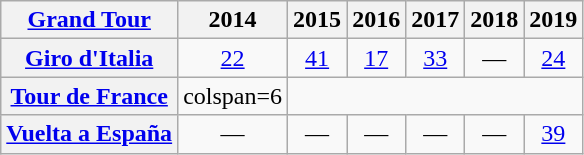<table class="wikitable plainrowheaders">
<tr>
<th scope="col"><a href='#'>Grand Tour</a></th>
<th scope="col">2014</th>
<th scope="col">2015</th>
<th scope="col">2016</th>
<th scope="col">2017</th>
<th scope="col">2018</th>
<th scope="col">2019</th>
</tr>
<tr style="text-align:center;">
<th scope="row"> <a href='#'>Giro d'Italia</a></th>
<td><a href='#'>22</a></td>
<td><a href='#'>41</a></td>
<td><a href='#'>17</a></td>
<td><a href='#'>33</a></td>
<td>—</td>
<td><a href='#'>24</a></td>
</tr>
<tr style="text-align:center;">
<th scope="row"> <a href='#'>Tour de France</a></th>
<td>colspan=6 </td>
</tr>
<tr style="text-align:center;">
<th scope="row"> <a href='#'>Vuelta a España</a></th>
<td>—</td>
<td>—</td>
<td>—</td>
<td>—</td>
<td>—</td>
<td><a href='#'>39</a></td>
</tr>
</table>
